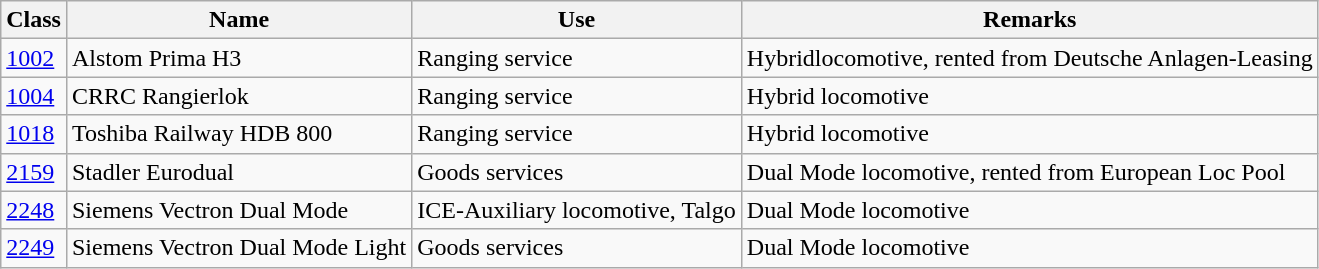<table class="wikitable">
<tr class="backgroundcolor6">
<th>Class</th>
<th>Name</th>
<th>Use</th>
<th>Remarks</th>
</tr>
<tr>
<td><a href='#'>1002</a></td>
<td>Alstom Prima H3</td>
<td>Ranging service</td>
<td>Hybridlocomotive, rented from Deutsche Anlagen-Leasing</td>
</tr>
<tr>
<td><a href='#'>1004</a></td>
<td>CRRC Rangierlok</td>
<td>Ranging service</td>
<td>Hybrid locomotive</td>
</tr>
<tr>
<td><a href='#'>1018</a></td>
<td>Toshiba Railway HDB 800</td>
<td>Ranging service</td>
<td>Hybrid locomotive</td>
</tr>
<tr>
<td><a href='#'>2159</a></td>
<td>Stadler Eurodual</td>
<td>Goods services</td>
<td>Dual Mode locomotive, rented from European Loc Pool</td>
</tr>
<tr>
<td><a href='#'>2248</a></td>
<td>Siemens Vectron Dual Mode</td>
<td>ICE-Auxiliary locomotive, Talgo</td>
<td>Dual Mode locomotive</td>
</tr>
<tr>
<td><a href='#'>2249</a></td>
<td>Siemens Vectron Dual Mode Light</td>
<td>Goods services</td>
<td>Dual Mode locomotive</td>
</tr>
</table>
